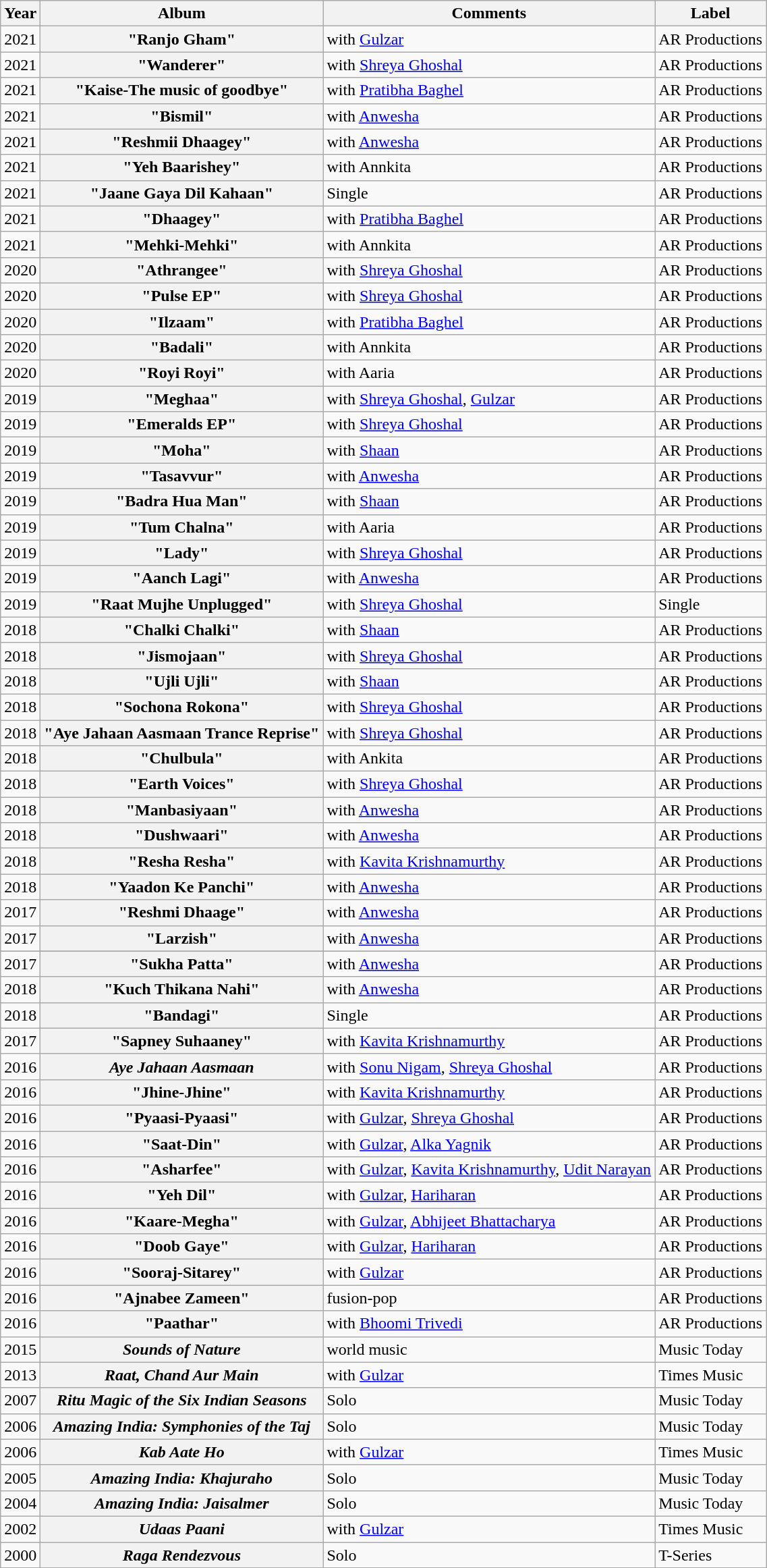<table class="wikitable sortable plainrowheaders">
<tr>
<th scope="col">Year</th>
<th scope="col">Album</th>
<th scope="col">Comments</th>
<th scope="col" class="unsortable">Label</th>
</tr>
<tr>
<td>2021</td>
<th scope="row">"Ranjo Gham"</th>
<td>with <a href='#'>Gulzar</a></td>
<td>AR Productions</td>
</tr>
<tr>
<td>2021</td>
<th scope="row">"Wanderer"</th>
<td>with <a href='#'>Shreya Ghoshal</a></td>
<td>AR Productions</td>
</tr>
<tr>
<td>2021</td>
<th scope="row">"Kaise-The music of goodbye"</th>
<td>with <a href='#'>Pratibha Baghel</a></td>
<td>AR Productions</td>
</tr>
<tr>
<td>2021</td>
<th scope="row">"Bismil"</th>
<td>with <a href='#'>Anwesha</a></td>
<td>AR Productions</td>
</tr>
<tr>
<td>2021</td>
<th scope="row">"Reshmii Dhaagey"</th>
<td>with <a href='#'>Anwesha</a></td>
<td>AR Productions</td>
</tr>
<tr>
<td>2021</td>
<th scope="row">"Yeh Baarishey"</th>
<td>with Annkita</td>
<td>AR Productions</td>
</tr>
<tr>
<td>2021</td>
<th scope="row">"Jaane Gaya Dil Kahaan"</th>
<td>Single</td>
<td>AR Productions</td>
</tr>
<tr>
<td>2021</td>
<th scope="row">"Dhaagey"</th>
<td>with <a href='#'>Pratibha Baghel</a></td>
<td>AR Productions</td>
</tr>
<tr>
<td>2021</td>
<th scope="row">"Mehki-Mehki"</th>
<td>with Annkita</td>
<td>AR Productions</td>
</tr>
<tr>
<td>2020</td>
<th scope="row">"Athrangee"</th>
<td>with <a href='#'>Shreya Ghoshal</a></td>
<td>AR Productions</td>
</tr>
<tr>
<td>2020</td>
<th scope="row">"Pulse EP"</th>
<td>with <a href='#'>Shreya Ghoshal</a></td>
<td>AR Productions</td>
</tr>
<tr>
<td>2020</td>
<th scope="row">"Ilzaam"</th>
<td>with <a href='#'>Pratibha Baghel</a></td>
<td>AR Productions</td>
</tr>
<tr>
<td>2020</td>
<th scope="row">"Badali"</th>
<td>with Annkita</td>
<td>AR Productions</td>
</tr>
<tr>
<td>2020</td>
<th scope="row">"Royi Royi"</th>
<td>with Aaria</td>
<td>AR Productions</td>
</tr>
<tr>
<td>2019</td>
<th scope="row">"Meghaa"</th>
<td>with <a href='#'>Shreya Ghoshal</a>, <a href='#'>Gulzar</a></td>
<td>AR Productions</td>
</tr>
<tr>
<td>2019</td>
<th scope="row">"Emeralds EP"</th>
<td>with <a href='#'>Shreya Ghoshal</a></td>
<td>AR Productions</td>
</tr>
<tr>
<td>2019</td>
<th scope="row">"Moha"</th>
<td>with <a href='#'>Shaan</a></td>
<td>AR Productions</td>
</tr>
<tr>
<td>2019</td>
<th scope="row">"Tasavvur"</th>
<td>with <a href='#'>Anwesha</a></td>
<td>AR Productions</td>
</tr>
<tr>
<td>2019</td>
<th scope="row">"Badra Hua Man"</th>
<td>with <a href='#'>Shaan</a></td>
<td>AR Productions</td>
</tr>
<tr>
<td>2019</td>
<th scope="row">"Tum Chalna"</th>
<td>with Aaria</td>
<td>AR Productions</td>
</tr>
<tr>
<td>2019</td>
<th scope="row">"Lady"</th>
<td>with <a href='#'>Shreya Ghoshal</a></td>
<td>AR Productions</td>
</tr>
<tr>
<td>2019</td>
<th scope="row">"Aanch Lagi"</th>
<td>with <a href='#'>Anwesha</a></td>
<td>AR Productions</td>
</tr>
<tr>
<td>2019</td>
<th scope="row">"Raat Mujhe Unplugged"</th>
<td>with <a href='#'>Shreya Ghoshal</a></td>
<td>Single</td>
</tr>
<tr>
<td>2018</td>
<th scope="row">"Chalki Chalki"</th>
<td>with <a href='#'>Shaan</a></td>
<td>AR Productions</td>
</tr>
<tr>
<td>2018</td>
<th scope="row">"Jismojaan"</th>
<td>with <a href='#'>Shreya Ghoshal</a></td>
<td>AR Productions</td>
</tr>
<tr>
<td>2018</td>
<th scope="row">"Ujli Ujli"</th>
<td>with <a href='#'>Shaan</a></td>
<td>AR Productions</td>
</tr>
<tr>
<td>2018</td>
<th scope="row">"Sochona Rokona"</th>
<td>with <a href='#'>Shreya Ghoshal</a></td>
<td>AR Productions</td>
</tr>
<tr>
<td>2018</td>
<th scope="row">"Aye Jahaan Aasmaan Trance Reprise"</th>
<td>with <a href='#'>Shreya Ghoshal</a></td>
<td>AR Productions</td>
</tr>
<tr>
<td>2018</td>
<th scope="row">"Chulbula"</th>
<td>with Ankita</td>
<td>AR Productions</td>
</tr>
<tr>
<td>2018</td>
<th scope="row">"Earth Voices"</th>
<td>with <a href='#'>Shreya Ghoshal</a></td>
<td>AR Productions</td>
</tr>
<tr>
<td>2018</td>
<th scope="row">"Manbasiyaan"</th>
<td>with <a href='#'>Anwesha</a></td>
<td>AR Productions</td>
</tr>
<tr>
<td>2018</td>
<th scope="row">"Dushwaari"</th>
<td>with <a href='#'>Anwesha</a></td>
<td>AR Productions</td>
</tr>
<tr>
<td>2018</td>
<th scope="row">"Resha Resha"</th>
<td>with <a href='#'>Kavita Krishnamurthy</a></td>
<td>AR Productions</td>
</tr>
<tr>
<td>2018</td>
<th scope="row">"Yaadon Ke Panchi"</th>
<td>with <a href='#'>Anwesha</a></td>
<td>AR Productions</td>
</tr>
<tr>
<td>2017</td>
<th scope="row">"Reshmi Dhaage"</th>
<td>with <a href='#'>Anwesha</a></td>
<td>AR Productions</td>
</tr>
<tr>
<td>2017</td>
<th scope="row">"Larzish"</th>
<td>with <a href='#'>Anwesha</a></td>
<td>AR Productions</td>
</tr>
<tr>
</tr>
<tr>
<td>2017</td>
<th scope="row">"Sukha Patta"</th>
<td>with <a href='#'>Anwesha</a></td>
<td>AR Productions</td>
</tr>
<tr>
<td>2018</td>
<th scope="row">"Kuch Thikana Nahi"</th>
<td>with <a href='#'>Anwesha</a></td>
<td>AR Productions</td>
</tr>
<tr>
<td>2018</td>
<th scope="row">"Bandagi"</th>
<td>Single</td>
<td>AR Productions</td>
</tr>
<tr>
<td>2017</td>
<th scope="row">"Sapney Suhaaney"</th>
<td>with <a href='#'>Kavita Krishnamurthy</a></td>
<td>AR Productions</td>
</tr>
<tr>
<td>2016</td>
<th scope="row"><em>Aye Jahaan Aasmaan</em></th>
<td>with <a href='#'>Sonu Nigam</a>, <a href='#'>Shreya Ghoshal</a></td>
<td>AR Productions</td>
</tr>
<tr>
<td>2016</td>
<th scope="row">"Jhine-Jhine"</th>
<td>with <a href='#'>Kavita Krishnamurthy</a></td>
<td>AR Productions</td>
</tr>
<tr>
<td>2016</td>
<th scope="row">"Pyaasi-Pyaasi"</th>
<td>with <a href='#'>Gulzar</a>, <a href='#'>Shreya Ghoshal</a></td>
<td>AR Productions</td>
</tr>
<tr>
<td>2016</td>
<th scope="row">"Saat-Din"</th>
<td>with <a href='#'>Gulzar</a>, <a href='#'>Alka Yagnik</a></td>
<td>AR Productions</td>
</tr>
<tr>
<td>2016</td>
<th scope="row">"Asharfee"</th>
<td>with <a href='#'>Gulzar</a>, <a href='#'>Kavita Krishnamurthy</a>, <a href='#'>Udit Narayan</a></td>
<td>AR Productions</td>
</tr>
<tr>
<td>2016</td>
<th scope="row">"Yeh Dil"</th>
<td>with <a href='#'>Gulzar</a>, <a href='#'>Hariharan</a></td>
<td>AR Productions</td>
</tr>
<tr>
<td>2016</td>
<th scope="row">"Kaare-Megha"</th>
<td>with <a href='#'>Gulzar</a>, <a href='#'>Abhijeet Bhattacharya</a></td>
<td>AR Productions</td>
</tr>
<tr>
<td>2016</td>
<th scope="row">"Doob Gaye"</th>
<td>with <a href='#'>Gulzar</a>, <a href='#'>Hariharan</a></td>
<td>AR Productions</td>
</tr>
<tr>
<td>2016</td>
<th scope="row">"Sooraj-Sitarey"</th>
<td>with <a href='#'>Gulzar</a></td>
<td>AR Productions</td>
</tr>
<tr>
<td>2016</td>
<th scope=" row">"Ajnabee Zameen"</th>
<td>fusion-pop</td>
<td>AR Productions</td>
</tr>
<tr>
<td>2016</td>
<th scope="row">"Paathar"</th>
<td>with <a href='#'>Bhoomi Trivedi</a></td>
<td>AR Productions</td>
</tr>
<tr>
<td>2015</td>
<th scope="row"><em>Sounds of Nature</em></th>
<td>world music</td>
<td>Music Today</td>
</tr>
<tr>
<td>2013</td>
<th scope="row"><em>Raat, Chand Aur Main</em></th>
<td>with <a href='#'>Gulzar</a></td>
<td>Times Music</td>
</tr>
<tr>
<td>2007</td>
<th scope="row"><em>Ritu Magic of the Six Indian Seasons</em></th>
<td>Solo</td>
<td>Music Today</td>
</tr>
<tr>
<td>2006</td>
<th scope="row"><em>Amazing India: Symphonies of the Taj</em></th>
<td>Solo</td>
<td>Music Today</td>
</tr>
<tr>
<td>2006</td>
<th scope="row"><em>Kab Aate Ho</em></th>
<td>with <a href='#'>Gulzar</a></td>
<td>Times Music</td>
</tr>
<tr>
<td>2005</td>
<th scope="row"><em>Amazing India: Khajuraho</em></th>
<td>Solo</td>
<td>Music Today</td>
</tr>
<tr>
<td>2004</td>
<th scope="row"><em>Amazing India: Jaisalmer</em></th>
<td>Solo</td>
<td>Music Today</td>
</tr>
<tr>
<td>2002</td>
<th scope="row"><em>Udaas Paani</em></th>
<td>with <a href='#'>Gulzar</a></td>
<td>Times Music</td>
</tr>
<tr>
<td>2000</td>
<th scope="row"><em>Raga Rendezvous</em></th>
<td>Solo</td>
<td>T-Series</td>
</tr>
</table>
